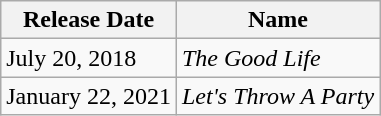<table class="wikitable">
<tr>
<th>Release Date</th>
<th>Name</th>
</tr>
<tr>
<td>July 20, 2018</td>
<td><em>The Good Life</em></td>
</tr>
<tr>
<td>January 22, 2021</td>
<td><em>Let's Throw A Party</em></td>
</tr>
</table>
